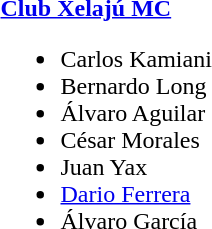<table>
<tr>
<td><strong><a href='#'>Club Xelajú MC</a></strong><br><ul><li> Carlos Kamiani</li><li> Bernardo Long  </li><li> Álvaro Aguilar </li><li>  César Morales</li><li> Juan Yax</li><li> <a href='#'>Dario Ferrera</a></li><li> Álvaro García</li></ul></td>
</tr>
</table>
